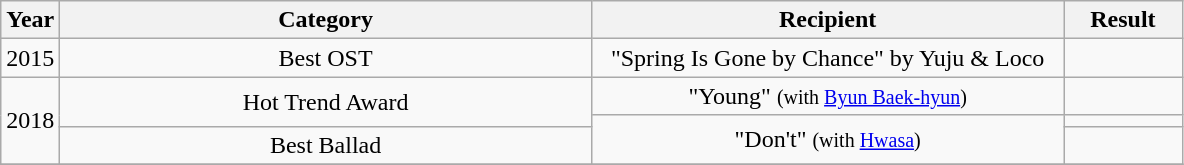<table class="wikitable" style="text-align:center">
<tr>
<th width="5%">Year</th>
<th width="45%">Category</th>
<th width="40%">Recipient</th>
<th width="10%">Result</th>
</tr>
<tr>
<td>2015</td>
<td>Best OST</td>
<td>"Spring Is Gone by Chance" by Yuju & Loco</td>
<td></td>
</tr>
<tr>
<td rowspan="3">2018</td>
<td rowspan="2">Hot Trend Award</td>
<td>"Young" <small>(with <a href='#'>Byun Baek-hyun</a>)</small></td>
<td></td>
</tr>
<tr>
<td rowspan="2">"Don't" <small>(with <a href='#'>Hwasa</a>)</small></td>
<td></td>
</tr>
<tr>
<td>Best Ballad</td>
<td></td>
</tr>
<tr>
</tr>
</table>
